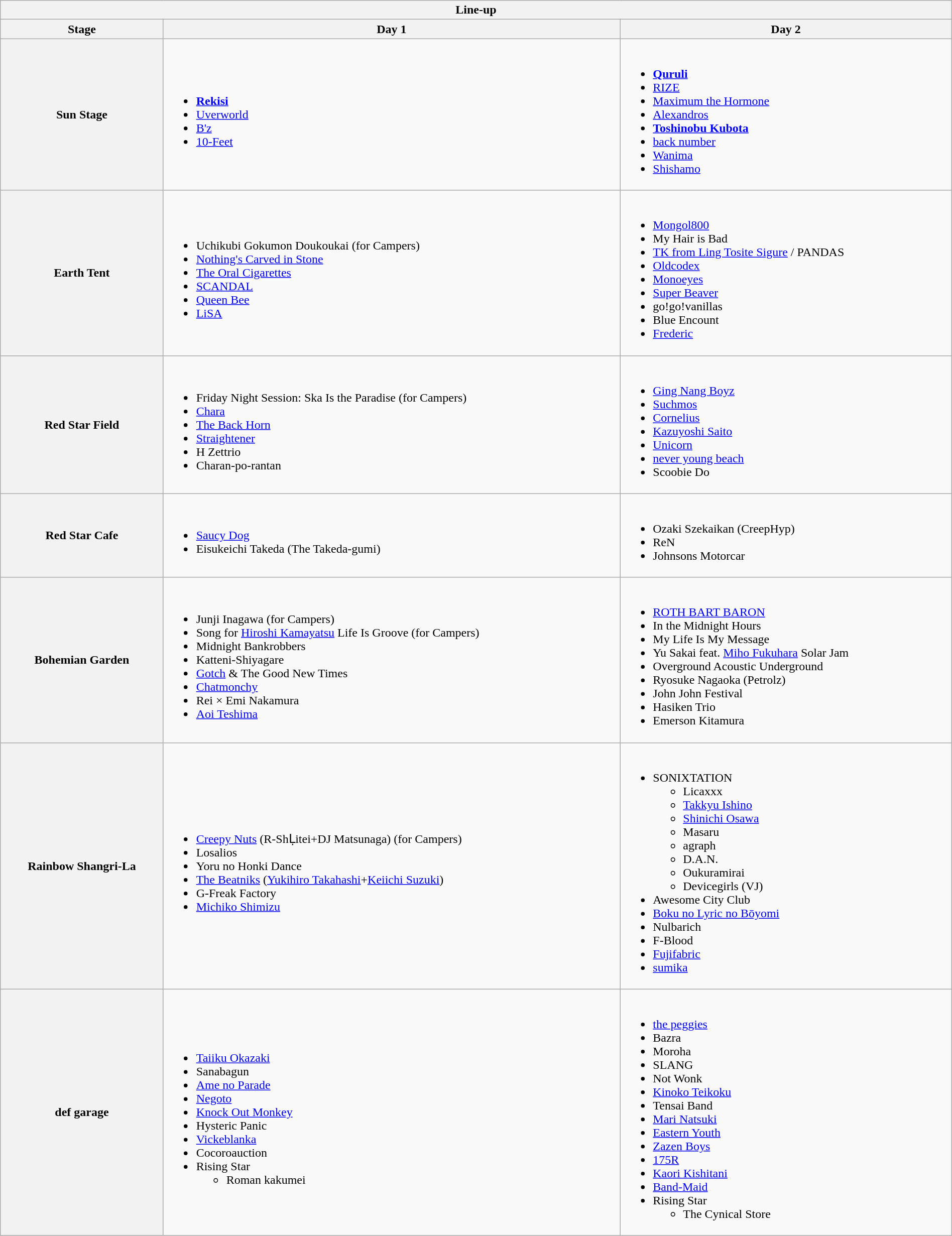<table class="wikitable collapsible collapsed" style="clear:none; margin:0 auto; padding:0 auto;width:100%">
<tr>
<th colspan="3">Line-up</th>
</tr>
<tr>
<th>Stage</th>
<th>Day 1</th>
<th>Day 2</th>
</tr>
<tr>
<th>Sun Stage</th>
<td><br><ul><li><strong><a href='#'>Rekisi</a></strong></li><li><a href='#'>Uverworld</a></li><li><a href='#'>B'z</a></li><li><a href='#'>10-Feet</a></li></ul></td>
<td><br><ul><li><strong><a href='#'>Quruli</a></strong></li><li><a href='#'>RIZE</a></li><li><a href='#'>Maximum the Hormone</a></li><li><a href='#'>Alexandros</a></li><li><strong><a href='#'>Toshinobu Kubota</a></strong></li><li><a href='#'>back number</a></li><li><a href='#'>Wanima</a></li><li><a href='#'>Shishamo</a></li></ul></td>
</tr>
<tr>
<th>Earth Tent</th>
<td><br><ul><li>Uchikubi Gokumon Doukoukai (for Campers)</li><li><a href='#'>Nothing's Carved in Stone</a></li><li><a href='#'>The Oral Cigarettes</a></li><li><a href='#'>SCANDAL</a></li><li><a href='#'>Queen Bee</a></li><li><a href='#'>LiSA</a></li></ul></td>
<td><br><ul><li><a href='#'>Mongol800</a></li><li>My Hair is Bad</li><li><a href='#'>TK from Ling Tosite Sigure</a> / PANDAS</li><li><a href='#'>Oldcodex</a></li><li><a href='#'>Monoeyes</a></li><li><a href='#'>Super Beaver</a></li><li>go!go!vanillas</li><li>Blue Encount</li><li><a href='#'>Frederic</a></li></ul></td>
</tr>
<tr>
<th>Red Star Field</th>
<td><br><ul><li>Friday Night Session: Ska Is the Paradise (for Campers)</li><li><a href='#'>Chara</a></li><li><a href='#'>The Back Horn</a></li><li><a href='#'>Straightener</a></li><li>H Zettrio</li><li>Charan-po-rantan</li></ul></td>
<td><br><ul><li><a href='#'>Ging Nang Boyz</a></li><li><a href='#'>Suchmos</a></li><li><a href='#'>Cornelius</a></li><li><a href='#'>Kazuyoshi Saito</a></li><li><a href='#'>Unicorn</a></li><li><a href='#'>never young beach</a></li><li>Scoobie Do</li></ul></td>
</tr>
<tr>
<th>Red Star Cafe</th>
<td><br><ul><li><a href='#'>Saucy Dog</a></li><li>Eisukeichi Takeda (The Takeda-gumi)</li></ul></td>
<td><br><ul><li>Ozaki Szekaikan (CreepHyp)</li><li>ReN</li><li>Johnsons Motorcar</li></ul></td>
</tr>
<tr>
<th>Bohemian Garden</th>
<td><br><ul><li>Junji Inagawa (for Campers)</li><li>Song for <a href='#'>Hiroshi Kamayatsu</a> Life Is Groove (for Campers)</li><li>Midnight Bankrobbers</li><li>Katteni-Shiyagare</li><li><a href='#'>Gotch</a> & The Good New Times</li><li><a href='#'>Chatmonchy</a></li><li>Rei × Emi Nakamura</li><li><a href='#'>Aoi Teshima</a></li></ul></td>
<td><br><ul><li><a href='#'>ROTH BART BARON</a></li><li>In the Midnight Hours</li><li>My Life Is My Message</li><li>Yu Sakai feat. <a href='#'>Miho Fukuhara</a> Solar Jam</li><li>Overground Acoustic Underground</li><li>Ryosuke Nagaoka (Petrolz)</li><li>John John Festival</li><li>Hasiken Trio</li><li>Emerson Kitamura</li></ul></td>
</tr>
<tr>
<th>Rainbow Shangri-La</th>
<td><br><ul><li><a href='#'>Creepy Nuts</a>  (R-ShḶitei+DJ Matsunaga) (for Campers)</li><li>Losalios</li><li>Yoru no Honki Dance</li><li><a href='#'>The Beatniks</a> (<a href='#'>Yukihiro Takahashi</a>+<a href='#'>Keiichi Suzuki</a>)</li><li>G-Freak Factory</li><li><a href='#'>Michiko Shimizu</a></li></ul></td>
<td><br><ul><li>SONIXTATION<ul><li>Licaxxx</li><li><a href='#'>Takkyu Ishino</a></li><li><a href='#'>Shinichi Osawa</a></li><li>Masaru</li><li>agraph</li><li>D.A.N.</li><li>Oukuramirai</li><li>Devicegirls (VJ)</li></ul></li><li>Awesome City Club</li><li><a href='#'>Boku no Lyric no Bōyomi</a></li><li>Nulbarich</li><li>F-Blood</li><li><a href='#'>Fujifabric</a></li><li><a href='#'>sumika</a></li></ul></td>
</tr>
<tr>
<th>def garage</th>
<td><br><ul><li><a href='#'>Taiiku Okazaki</a></li><li>Sanabagun</li><li><a href='#'>Ame no Parade</a></li><li><a href='#'>Negoto</a></li><li><a href='#'>Knock Out Monkey</a></li><li>Hysteric Panic</li><li><a href='#'>Vickeblanka</a></li><li>Cocoroauction</li><li>Rising Star<ul><li>Roman kakumei</li></ul></li></ul></td>
<td><br><ul><li><a href='#'>the peggies</a></li><li>Bazra</li><li>Moroha</li><li>SLANG</li><li>Not Wonk</li><li><a href='#'>Kinoko Teikoku</a></li><li>Tensai Band</li><li><a href='#'>Mari Natsuki</a></li><li><a href='#'>Eastern Youth</a></li><li><a href='#'>Zazen Boys</a></li><li><a href='#'>175R</a></li><li><a href='#'>Kaori Kishitani</a></li><li><a href='#'>Band-Maid</a></li><li>Rising Star<ul><li>The Cynical Store</li></ul></li></ul></td>
</tr>
</table>
